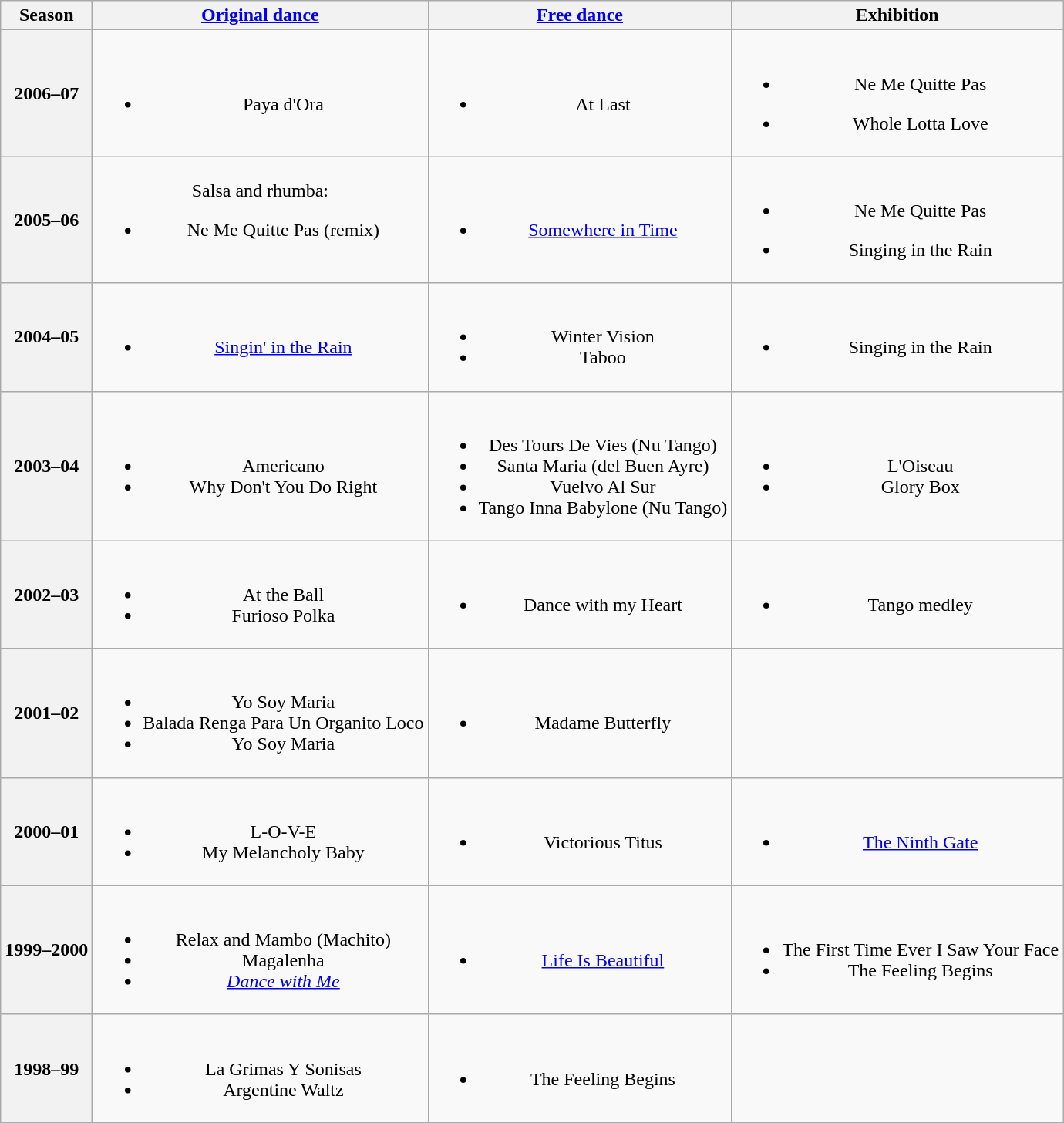<table class=wikitable style=text-align:center>
<tr>
<th>Season</th>
<th><a href='#'>Original dance</a></th>
<th><a href='#'>Free dance</a></th>
<th>Exhibition</th>
</tr>
<tr>
<th>2006–07 <br></th>
<td><br><ul><li>Paya d'Ora <br></li></ul></td>
<td><br><ul><li>At Last <br></li></ul></td>
<td><br><ul><li>Ne Me Quitte Pas <br></li></ul><ul><li>Whole Lotta Love <br> </li></ul></td>
</tr>
<tr>
<th>2005–06 <br></th>
<td>Salsa and rhumba:<br><ul><li>Ne Me Quitte Pas (remix) <br></li></ul></td>
<td><br><ul><li><a href='#'>Somewhere in Time</a> <br></li></ul></td>
<td><br><ul><li>Ne Me Quitte Pas <br></li></ul><ul><li>Singing in the Rain <br></li></ul></td>
</tr>
<tr>
<th>2004–05 <br></th>
<td><br><ul><li><a href='#'>Singin' in the Rain</a> <br></li></ul></td>
<td><br><ul><li>Winter Vision <br></li><li>Taboo <br></li></ul></td>
<td><br><ul><li>Singing in the Rain <br></li></ul></td>
</tr>
<tr>
<th>2003–04 <br></th>
<td><br><ul><li>Americano <br></li><li>Why Don't You Do Right</li></ul></td>
<td><br><ul><li>Des Tours De Vies (Nu Tango) <br></li><li>Santa Maria (del Buen Ayre) <br> </li><li>Vuelvo Al Sur <br></li><li>Tango Inna Babylone (Nu Tango) <br></li></ul></td>
<td><br><ul><li>L'Oiseau</li><li>Glory Box <br></li></ul></td>
</tr>
<tr>
<th>2002–03 <br></th>
<td><br><ul><li>At the Ball</li><li>Furioso Polka <br></li></ul></td>
<td><br><ul><li>Dance with my Heart <br></li></ul></td>
<td><br><ul><li>Tango medley</li></ul></td>
</tr>
<tr>
<th>2001–02 <br></th>
<td><br><ul><li>Yo Soy Maria</li><li>Balada Renga Para Un Organito Loco</li><li>Yo Soy Maria <br></li></ul></td>
<td><br><ul><li>Madame Butterfly <br></li></ul></td>
<td></td>
</tr>
<tr>
<th>2000–01 <br></th>
<td><br><ul><li>L-O-V-E <br></li><li>My Melancholy Baby <br></li></ul></td>
<td><br><ul><li>Victorious Titus <br></li></ul></td>
<td><br><ul><li><a href='#'>The Ninth Gate</a></li></ul></td>
</tr>
<tr>
<th>1999–2000 <br></th>
<td><br><ul><li>Relax and Mambo (Machito)</li><li>Magalenha</li><li><em><a href='#'>Dance with Me</a></em></li></ul></td>
<td><br><ul><li><a href='#'>Life Is Beautiful</a> <br></li></ul></td>
<td><br><ul><li>The First Time Ever I Saw Your Face <br></li><li>The Feeling Begins <br></li></ul></td>
</tr>
<tr>
<th>1998–99 <br></th>
<td><br><ul><li>La Grimas Y Sonisas</li><li>Argentine Waltz</li></ul></td>
<td><br><ul><li>The Feeling Begins <br></li></ul></td>
<td></td>
</tr>
</table>
